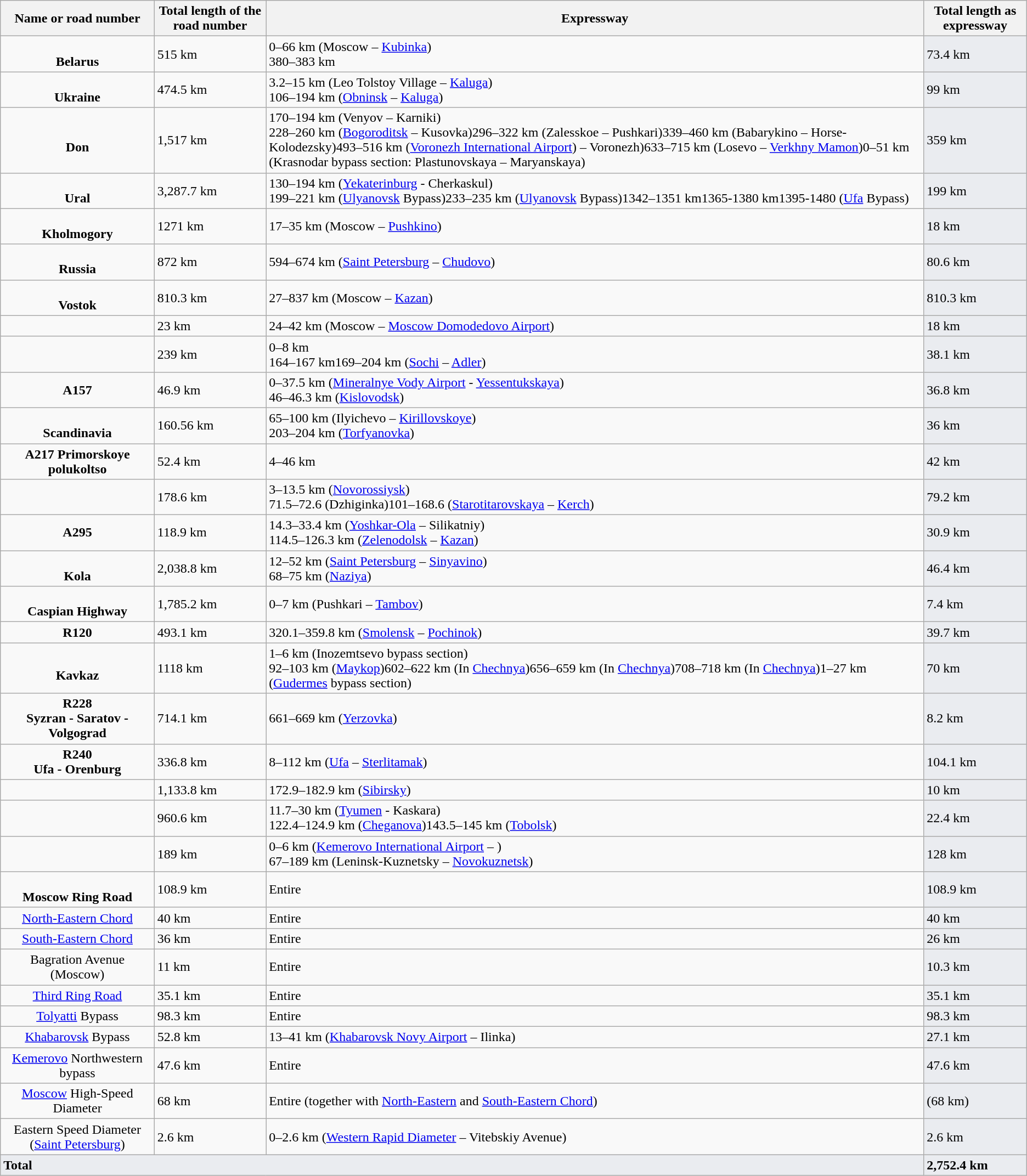<table class="wikitable">
<tr>
<th style="width:15%">Name or road number</th>
<th>Total length of the road number</th>
<th>Expressway</th>
<th>Total length as expressway</th>
</tr>
<tr>
<td style="text-align:center"><br><strong>Belarus</strong></td>
<td>515 km</td>
<td>0–66 km (Moscow – <a href='#'>Kubinka</a>)<br>380–383 km</td>
<td style="background: #eaecf0">73.4 km </td>
</tr>
<tr>
<td style="text-align:center"><br><strong>Ukraine</strong></td>
<td>474.5 km</td>
<td>3.2–15 km (Leo Tolstoy Village – <a href='#'>Kaluga</a>)<br>106–194 km (<a href='#'>Obninsk</a> – <a href='#'>Kaluga</a>)</td>
<td style="background: #eaecf0">99 km </td>
</tr>
<tr>
<td style="text-align:center"><br><strong>Don</strong></td>
<td>1,517 km</td>
<td>170–194 km (Venyov – Karniki)<br>228–260 km (<a href='#'>Bogoroditsk</a> – Kusovka)296–322 km (Zalesskoe – Pushkari)339–460 km (Babarykino – Horse-Kolodezsky)493–516 km (<a href='#'>Voronezh International Airport</a>) – Voronezh)633–715 km (Losevo – <a href='#'>Verkhny Mamon</a>)0–51 km (Krasnodar bypass section: Plastunovskaya – Maryanskaya)</td>
<td style="background: #eaecf0">359 km</td>
</tr>
<tr>
<td style="text-align:center"><br><strong>Ural</strong></td>
<td>3,287.7 km</td>
<td>130–194 km (<a href='#'>Yekaterinburg</a> - Cherkaskul)<br>199–221 km (<a href='#'>Ulyanovsk</a> Bypass)233–235 km (<a href='#'>Ulyanovsk</a> Bypass)1342–1351 km1365-1380 km1395-1480 (<a href='#'>Ufa</a> Bypass)</td>
<td style="background: #eaecf0">199 km </td>
</tr>
<tr>
<td style="text-align:center"><br><strong>Kholmogory</strong></td>
<td>1271 km</td>
<td>17–35 km (Moscow – <a href='#'>Pushkino</a>)</td>
<td style="background: #eaecf0">18 km</td>
</tr>
<tr>
<td style="text-align:center"><br><strong>Russia</strong></td>
<td>872 km</td>
<td>594–674 km (<a href='#'>Saint Petersburg</a> – <a href='#'>Chudovo</a>)</td>
<td style="background: #eaecf0">80.6 km </td>
</tr>
<tr>
<td style="text-align:center"><br><strong>Vostok</strong></td>
<td>810.3 km</td>
<td>27–837 km (Moscow – <a href='#'>Kazan</a>)</td>
<td style="background: #eaecf0">810.3 km </td>
</tr>
<tr>
<td style="text-align:center"></td>
<td>23 km</td>
<td>24–42 km (Moscow – <a href='#'>Moscow Domodedovo Airport</a>)</td>
<td style="background: #eaecf0">18 km</td>
</tr>
<tr>
<td style="text-align:center"></td>
<td>239 km</td>
<td>0–8 km<br>164–167 km169–204 km (<a href='#'>Sochi</a> – <a href='#'>Adler</a>)</td>
<td style="background: #eaecf0">38.1 km </td>
</tr>
<tr>
<td style="text-align:center"><strong>A157</strong></td>
<td>46.9 km</td>
<td>0–37.5 km (<a href='#'>Mineralnye Vody Airport</a> - <a href='#'>Yessentukskaya</a>)<br>46–46.3 km (<a href='#'>Kislovodsk</a>)</td>
<td style="background: #eaecf0">36.8 km </td>
</tr>
<tr>
<td style="text-align:center"> <br> <strong>Scandinavia</strong></td>
<td>160.56 km</td>
<td>65–100 km (Ilyichevo – <a href='#'>Kirillovskoye</a>)<br>203–204 km (<a href='#'>Torfyanovka</a>)</td>
<td style="background: #eaecf0">36 km </td>
</tr>
<tr>
<td style="text-align:center"><strong>A217 Primorskoye polukoltso</strong></td>
<td>52.4 km</td>
<td>4–46 km</td>
<td style="background: #eaecf0">42 km </td>
</tr>
<tr>
<td style="text-align:center"></td>
<td>178.6 km</td>
<td>3–13.5 km (<a href='#'>Novorossiysk</a>)<br>71.5–72.6 (Dzhiginka)101–168.6 (<a href='#'>Starotitarovskaya</a> – <a href='#'>Kerch</a>)</td>
<td style="background: #eaecf0">79.2 km </td>
</tr>
<tr>
<td style="text-align:center"><strong>A295</strong></td>
<td>118.9 km</td>
<td>14.3–33.4 km (<a href='#'>Yoshkar-Ola</a> – Silikatniy)<br>114.5–126.3 km (<a href='#'>Zelenodolsk</a> – <a href='#'>Kazan</a>)</td>
<td style="background: #eaecf0">30.9 km </td>
</tr>
<tr>
<td style="text-align:center"><br><strong>Kola</strong></td>
<td>2,038.8 km</td>
<td>12–52 km (<a href='#'>Saint Petersburg</a> – <a href='#'>Sinyavino</a>)<br>68–75 km (<a href='#'>Naziya</a>)</td>
<td style="background: #eaecf0">46.4 km </td>
</tr>
<tr>
<td style="text-align:center"><br><strong>Caspian Highway</strong></td>
<td>1,785.2 km</td>
<td>0–7 km (Pushkari – <a href='#'>Tambov</a>)</td>
<td style="background: #eaecf0">7.4 km </td>
</tr>
<tr>
<td style="text-align:center"><strong>R120</strong></td>
<td>493.1 km</td>
<td>320.1–359.8 km (<a href='#'>Smolensk</a> – <a href='#'>Pochinok</a>)</td>
<td style="background: #eaecf0">39.7 km </td>
</tr>
<tr>
<td style="text-align:center"><br> <strong>Kavkaz</strong></td>
<td>1118 km</td>
<td>1–6 km (Inozemtsevo bypass section)<br>92–103 km (<a href='#'>Maykop</a>)602–622 km (In <a href='#'>Chechnya</a>)656–659 km (In <a href='#'>Chechnya</a>)708–718 km (In <a href='#'>Chechnya</a>)1–27 km (<a href='#'>Gudermes</a> bypass section)</td>
<td style="background: #eaecf0">70 km </td>
</tr>
<tr>
<td style="text-align:center"><strong>R228</strong><br><strong>Syzran - Saratov - Volgograd</strong></td>
<td>714.1 km</td>
<td>661–669 km (<a href='#'>Yerzovka</a>)</td>
<td style="background: #eaecf0">8.2 km </td>
</tr>
<tr>
<td style="text-align:center"><strong>R240</strong><br><strong>Ufa - Orenburg</strong></td>
<td>336.8 km</td>
<td>8–112 km (<a href='#'>Ufa</a> – <a href='#'>Sterlitamak</a>)</td>
<td style="background: #eaecf0">104.1 km </td>
</tr>
<tr>
<td style="text-align:center"></td>
<td>1,133.8 km</td>
<td>172.9–182.9 km (<a href='#'>Sibirsky</a>)</td>
<td style="background: #eaecf0">10 km </td>
</tr>
<tr>
<td style="text-align:center"></td>
<td>960.6 km</td>
<td>11.7–30 km (<a href='#'>Tyumen</a> - Kaskara)<br>122.4–124.9 km (<a href='#'>Cheganova</a>)143.5–145 km (<a href='#'>Tobolsk</a>)</td>
<td style="background: #eaecf0">22.4 km </td>
</tr>
<tr>
<td style="text-align:center"></td>
<td>189 km</td>
<td>0–6 km (<a href='#'>Kemerovo International Airport</a> – )<br>67–189 km (Leninsk-Kuznetsky – <a href='#'>Novokuznetsk</a>)</td>
<td style="background: #eaecf0">128 km</td>
</tr>
<tr>
<td style="text-align:center"><br><strong>Moscow Ring Road</strong></td>
<td>108.9 km</td>
<td>Entire</td>
<td style="background: #eaecf0">108.9 km</td>
</tr>
<tr>
<td style="text-align:center"><a href='#'>North-Eastern Chord</a></td>
<td>40 km</td>
<td>Entire</td>
<td style="background: #eaecf0">40 km</td>
</tr>
<tr>
<td style="text-align:center"><a href='#'>South-Eastern Chord</a></td>
<td>36 km</td>
<td>Entire</td>
<td style="background: #eaecf0">26 km</td>
</tr>
<tr>
<td style="text-align:center">Bagration Avenue (Moscow)</td>
<td>11 km</td>
<td>Entire</td>
<td style="background: #eaecf0">10.3 km</td>
</tr>
<tr>
<td style="text-align:center"><a href='#'>Third Ring Road</a></td>
<td>35.1 km</td>
<td>Entire</td>
<td style="background: #eaecf0">35.1 km</td>
</tr>
<tr>
<td style="text-align:center"><a href='#'>Tolyatti</a> Bypass</td>
<td>98.3 km</td>
<td>Entire</td>
<td style="background: #eaecf0">98.3 km</td>
</tr>
<tr>
<td style="text-align:center"><a href='#'>Khabarovsk</a> Bypass</td>
<td>52.8 km</td>
<td>13–41 km (<a href='#'>Khabarovsk Novy Airport</a> – Ilinka)</td>
<td style="background: #eaecf0">27.1 km</td>
</tr>
<tr>
<td style="text-align:center"><a href='#'>Kemerovo</a> Northwestern bypass</td>
<td>47.6 km</td>
<td>Entire</td>
<td style="background: #eaecf0">47.6 km</td>
</tr>
<tr>
<td style="text-align:center"><a href='#'>Moscow</a> High-Speed Diameter</td>
<td>68 km</td>
<td>Entire (together with <a href='#'>North-Eastern</a> and <a href='#'>South-Eastern Chord</a>)</td>
<td style="background: #eaecf0">(68 km)</td>
</tr>
<tr>
<td style="text-align:center">Eastern Speed Diameter (<a href='#'>Saint Petersburg</a>)</td>
<td>2.6 km</td>
<td>0–2.6 km (<a href='#'>Western Rapid Diameter</a> – Vitebskiy Avenue)</td>
<td style="background: #eaecf0">2.6 km</td>
</tr>
<tr>
<td colspan="3"style="background: #eaecf0"><strong>Total</strong></td>
<td style="background: #eaecf0"><strong>2,752.4 km</strong></td>
</tr>
</table>
